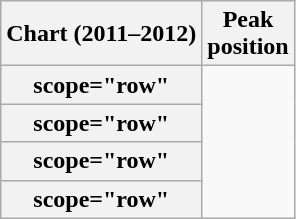<table class="wikitable plainrowheaders sortable">
<tr>
<th scope="col">Chart (2011–2012)</th>
<th scope="col">Peak<br>position</th>
</tr>
<tr>
<th>scope="row" </th>
</tr>
<tr>
<th>scope="row" </th>
</tr>
<tr>
<th>scope="row" </th>
</tr>
<tr>
<th>scope="row" </th>
</tr>
</table>
